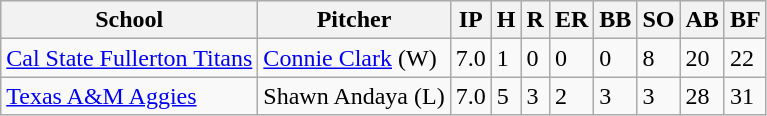<table class="wikitable">
<tr style="text-align:center; background:#f2f2f2;">
<th>School</th>
<th>Pitcher</th>
<th>IP</th>
<th>H</th>
<th>R</th>
<th>ER</th>
<th>BB</th>
<th>SO</th>
<th>AB</th>
<th>BF</th>
</tr>
<tr>
<td><a href='#'>Cal State Fullerton Titans</a></td>
<td><a href='#'>Connie Clark</a> (W)</td>
<td>7.0</td>
<td>1</td>
<td>0</td>
<td>0</td>
<td>0</td>
<td>8</td>
<td>20</td>
<td>22</td>
</tr>
<tr>
<td><a href='#'>Texas A&M Aggies</a></td>
<td>Shawn Andaya (L)</td>
<td>7.0</td>
<td>5</td>
<td>3</td>
<td>2</td>
<td>3</td>
<td>3</td>
<td>28</td>
<td>31</td>
</tr>
</table>
